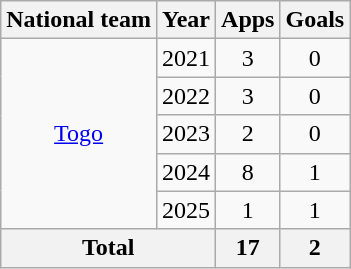<table class="wikitable" style="text-align:center">
<tr>
<th>National team</th>
<th>Year</th>
<th>Apps</th>
<th>Goals</th>
</tr>
<tr>
<td rowspan="5"><a href='#'>Togo</a></td>
<td>2021</td>
<td>3</td>
<td>0</td>
</tr>
<tr>
<td>2022</td>
<td>3</td>
<td>0</td>
</tr>
<tr>
<td>2023</td>
<td>2</td>
<td>0</td>
</tr>
<tr>
<td>2024</td>
<td>8</td>
<td>1</td>
</tr>
<tr>
<td>2025</td>
<td>1</td>
<td>1</td>
</tr>
<tr>
<th colspan="2">Total</th>
<th>17</th>
<th>2</th>
</tr>
</table>
